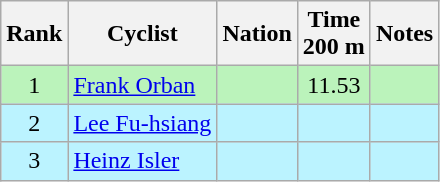<table class="wikitable sortable" style="text-align:center">
<tr>
<th>Rank</th>
<th>Cyclist</th>
<th>Nation</th>
<th>Time<br>200 m</th>
<th>Notes</th>
</tr>
<tr bgcolor=bbf3bb>
<td>1</td>
<td align=left><a href='#'>Frank Orban</a></td>
<td align=left></td>
<td>11.53</td>
<td></td>
</tr>
<tr bgcolor=bbf3ff>
<td>2</td>
<td align=left><a href='#'>Lee Fu-hsiang</a></td>
<td align=left></td>
<td></td>
<td></td>
</tr>
<tr bgcolor=bbf3ff>
<td>3</td>
<td align=left><a href='#'>Heinz Isler</a></td>
<td align=left></td>
<td></td>
<td></td>
</tr>
</table>
